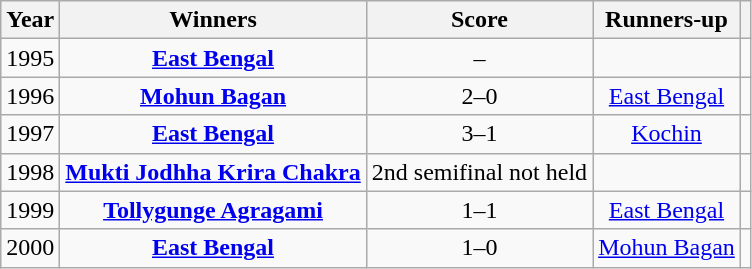<table class="wikitable" style="text-align:center;">
<tr>
<th scope="col">Year</th>
<th scope="col">Winners</th>
<th scope="col">Score</th>
<th scope="col">Runners-up</th>
<th scope="col"></th>
</tr>
<tr>
<td>1995</td>
<td><strong><a href='#'>East Bengal</a></strong></td>
<td>–</td>
<td></td>
<td></td>
</tr>
<tr>
<td>1996</td>
<td><strong><a href='#'>Mohun Bagan</a></strong></td>
<td>2–0</td>
<td><a href='#'>East Bengal</a></td>
<td></td>
</tr>
<tr>
<td>1997</td>
<td><strong><a href='#'>East Bengal</a></strong></td>
<td>3–1</td>
<td><a href='#'>Kochin</a></td>
<td></td>
</tr>
<tr>
<td>1998</td>
<td> <strong><a href='#'>Mukti Jodhha Krira Chakra</a></strong></td>
<td>2nd semifinal not held</td>
<td></td>
<td></td>
</tr>
<tr>
<td>1999</td>
<td><strong><a href='#'>Tollygunge Agragami</a></strong></td>
<td>1–1 </td>
<td><a href='#'>East Bengal</a></td>
<td></td>
</tr>
<tr>
<td>2000</td>
<td><strong><a href='#'>East Bengal</a></strong></td>
<td>1–0</td>
<td><a href='#'>Mohun Bagan</a></td>
<td></td>
</tr>
</table>
